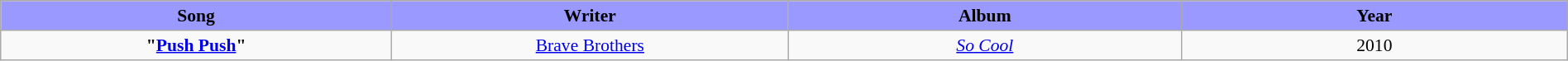<table class="wikitable" style="margin:0.5em auto; clear:both; font-size:.9em; text-align:center; width:100%">
<tr>
<th style="width:500px; background:#99f;">Song</th>
<th style="width:500px; background:#99f;">Writer</th>
<th style="width:500px; background:#99f;">Album</th>
<th style="width:500px; background:#99f;">Year</th>
</tr>
<tr>
<td><strong>"<a href='#'>Push Push</a>"</strong></td>
<td><a href='#'>Brave Brothers</a></td>
<td><em><a href='#'>So Cool</a></em></td>
<td>2010</td>
</tr>
</table>
